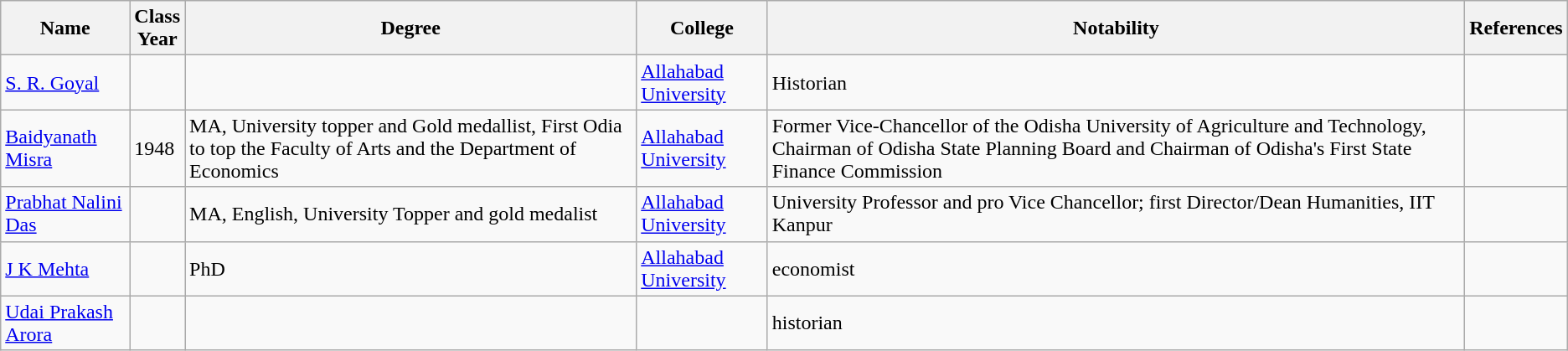<table class="wikitable">
<tr>
<th>Name</th>
<th>Class<br>Year</th>
<th>Degree</th>
<th>College</th>
<th>Notability</th>
<th>References</th>
</tr>
<tr>
<td><a href='#'>S. R. Goyal</a></td>
<td></td>
<td></td>
<td><a href='#'>Allahabad University</a></td>
<td>Historian</td>
<td></td>
</tr>
<tr>
<td><a href='#'>Baidyanath Misra</a></td>
<td>1948</td>
<td>MA, University topper and Gold medallist, First Odia to top the Faculty of Arts and the Department of Economics</td>
<td><a href='#'>Allahabad University</a></td>
<td>Former Vice-Chancellor of the Odisha University of Agriculture and Technology, Chairman of Odisha State Planning Board and Chairman of Odisha's First State Finance Commission</td>
<td></td>
</tr>
<tr>
<td><a href='#'>Prabhat Nalini Das</a></td>
<td></td>
<td>MA, English, University Topper and gold medalist</td>
<td><a href='#'>Allahabad University</a></td>
<td>University Professor and pro Vice Chancellor; first Director/Dean Humanities, IIT Kanpur</td>
<td></td>
</tr>
<tr>
<td><a href='#'>J K Mehta</a></td>
<td></td>
<td>PhD</td>
<td><a href='#'>Allahabad University</a></td>
<td>economist</td>
<td></td>
</tr>
<tr>
<td><a href='#'>Udai Prakash Arora</a></td>
<td></td>
<td></td>
<td></td>
<td>historian</td>
<td></td>
</tr>
</table>
